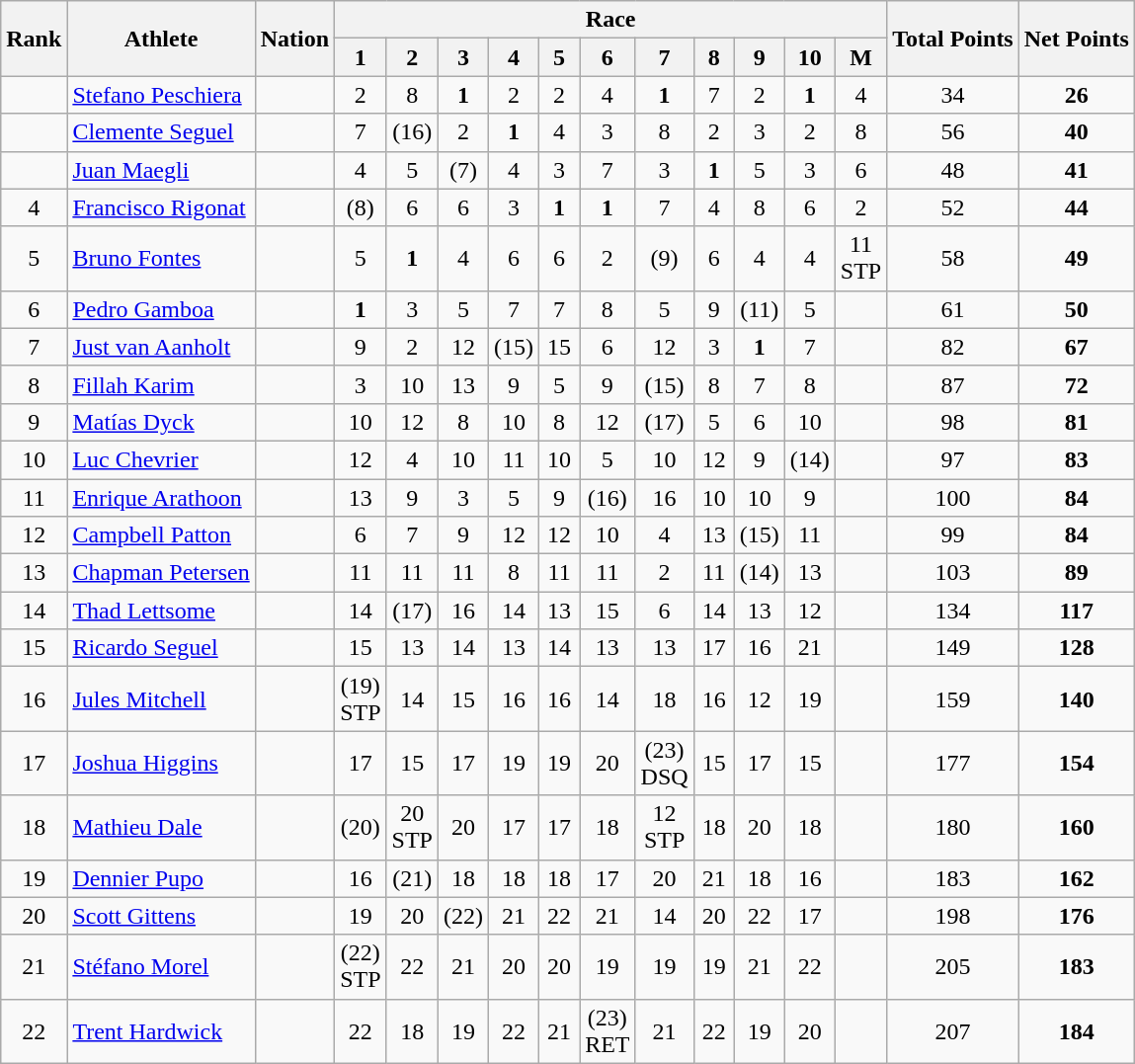<table class="wikitable" style="text-align:center">
<tr>
<th rowspan="2">Rank</th>
<th rowspan="2">Athlete</th>
<th rowspan="2">Nation</th>
<th colspan="11">Race</th>
<th rowspan="2">Total Points</th>
<th rowspan="2">Net Points</th>
</tr>
<tr>
<th width=20>1</th>
<th width=20>2</th>
<th width=20>3</th>
<th width=20>4</th>
<th width=20>5</th>
<th width=20>6</th>
<th width=20>7</th>
<th width=20>8</th>
<th width=20>9</th>
<th width=20>10</th>
<th width=20>M</th>
</tr>
<tr>
<td></td>
<td align=left><a href='#'>Stefano Peschiera</a></td>
<td align=left></td>
<td>2</td>
<td>8</td>
<td><strong>1</strong></td>
<td>2</td>
<td>2</td>
<td>4</td>
<td><strong>1</strong></td>
<td>7</td>
<td>2</td>
<td><strong>1</strong></td>
<td>4</td>
<td>34</td>
<td><strong>26</strong></td>
</tr>
<tr>
<td></td>
<td align=left><a href='#'>Clemente Seguel</a></td>
<td align=left></td>
<td>7</td>
<td>(16)</td>
<td>2</td>
<td><strong>1</strong></td>
<td>4</td>
<td>3</td>
<td>8</td>
<td>2</td>
<td>3</td>
<td>2</td>
<td>8</td>
<td>56</td>
<td><strong>40</strong></td>
</tr>
<tr>
<td></td>
<td align=left><a href='#'>Juan Maegli</a></td>
<td align=left></td>
<td>4</td>
<td>5</td>
<td>(7)</td>
<td>4</td>
<td>3</td>
<td>7</td>
<td>3</td>
<td><strong>1</strong></td>
<td>5</td>
<td>3</td>
<td>6</td>
<td>48</td>
<td><strong>41</strong></td>
</tr>
<tr>
<td>4</td>
<td align=left><a href='#'>Francisco Rigonat</a></td>
<td align=left></td>
<td>(8)</td>
<td>6</td>
<td>6</td>
<td>3</td>
<td><strong>1</strong></td>
<td><strong>1</strong></td>
<td>7</td>
<td>4</td>
<td>8</td>
<td>6</td>
<td>2</td>
<td>52</td>
<td><strong>44</strong></td>
</tr>
<tr>
<td>5</td>
<td align=left><a href='#'>Bruno Fontes</a></td>
<td align=left></td>
<td>5</td>
<td><strong>1</strong></td>
<td>4</td>
<td>6</td>
<td>6</td>
<td>2</td>
<td>(9)</td>
<td>6</td>
<td>4</td>
<td>4</td>
<td>11<br>STP</td>
<td>58</td>
<td><strong>49</strong></td>
</tr>
<tr>
<td>6</td>
<td align=left><a href='#'>Pedro Gamboa</a></td>
<td align="left"></td>
<td><strong>1</strong></td>
<td>3</td>
<td>5</td>
<td>7</td>
<td>7</td>
<td>8</td>
<td>5</td>
<td>9</td>
<td>(11)</td>
<td>5</td>
<td></td>
<td>61</td>
<td><strong>50</strong></td>
</tr>
<tr>
<td>7</td>
<td align=left><a href='#'>Just van Aanholt</a></td>
<td align=left></td>
<td>9</td>
<td>2</td>
<td>12</td>
<td>(15)</td>
<td>15</td>
<td>6</td>
<td>12</td>
<td>3</td>
<td><strong>1</strong></td>
<td>7</td>
<td></td>
<td>82</td>
<td><strong>67</strong></td>
</tr>
<tr>
<td>8</td>
<td align=left><a href='#'>Fillah Karim</a></td>
<td align=left></td>
<td>3</td>
<td>10</td>
<td>13</td>
<td>9</td>
<td>5</td>
<td>9</td>
<td>(15)</td>
<td>8</td>
<td>7</td>
<td>8</td>
<td></td>
<td>87</td>
<td><strong>72</strong></td>
</tr>
<tr>
<td>9</td>
<td align=left><a href='#'>Matías Dyck</a></td>
<td align=left></td>
<td>10</td>
<td>12</td>
<td>8</td>
<td>10</td>
<td>8</td>
<td>12</td>
<td>(17)</td>
<td>5</td>
<td>6</td>
<td>10</td>
<td></td>
<td>98</td>
<td><strong>81</strong></td>
</tr>
<tr>
<td>10</td>
<td align=left><a href='#'>Luc Chevrier</a></td>
<td align=left></td>
<td>12</td>
<td>4</td>
<td>10</td>
<td>11</td>
<td>10</td>
<td>5</td>
<td>10</td>
<td>12</td>
<td>9</td>
<td>(14)</td>
<td></td>
<td>97</td>
<td><strong>83</strong></td>
</tr>
<tr>
<td>11</td>
<td align=left><a href='#'>Enrique Arathoon</a></td>
<td align=left></td>
<td>13</td>
<td>9</td>
<td>3</td>
<td>5</td>
<td>9</td>
<td>(16)</td>
<td>16</td>
<td>10</td>
<td>10</td>
<td>9</td>
<td></td>
<td>100</td>
<td><strong>84</strong></td>
</tr>
<tr>
<td>12</td>
<td align=left><a href='#'>Campbell Patton</a></td>
<td align=left></td>
<td>6</td>
<td>7</td>
<td>9</td>
<td>12</td>
<td>12</td>
<td>10</td>
<td>4</td>
<td>13</td>
<td>(15)</td>
<td>11</td>
<td></td>
<td>99</td>
<td><strong>84</strong></td>
</tr>
<tr>
<td>13</td>
<td align=left><a href='#'>Chapman Petersen</a></td>
<td align="left"></td>
<td>11</td>
<td>11</td>
<td>11</td>
<td>8</td>
<td>11</td>
<td>11</td>
<td>2</td>
<td>11</td>
<td>(14)</td>
<td>13</td>
<td></td>
<td>103</td>
<td><strong>89</strong></td>
</tr>
<tr>
<td>14</td>
<td align=left><a href='#'>Thad Lettsome</a></td>
<td align=left></td>
<td>14</td>
<td>(17)</td>
<td>16</td>
<td>14</td>
<td>13</td>
<td>15</td>
<td>6</td>
<td>14</td>
<td>13</td>
<td>12</td>
<td></td>
<td>134</td>
<td><strong>117</strong></td>
</tr>
<tr>
<td>15</td>
<td align=left><a href='#'>Ricardo Seguel</a></td>
<td align=left></td>
<td>15</td>
<td>13</td>
<td>14</td>
<td>13</td>
<td>14</td>
<td>13</td>
<td>13</td>
<td>17</td>
<td>16</td>
<td>21</td>
<td></td>
<td>149</td>
<td><strong>128</strong></td>
</tr>
<tr>
<td>16</td>
<td align=left><a href='#'>Jules Mitchell</a></td>
<td align=left></td>
<td>(19)<br>STP</td>
<td>14</td>
<td>15</td>
<td>16</td>
<td>16</td>
<td>14</td>
<td>18</td>
<td>16</td>
<td>12</td>
<td>19</td>
<td></td>
<td>159</td>
<td><strong>140</strong></td>
</tr>
<tr>
<td>17</td>
<td align=left><a href='#'>Joshua Higgins</a></td>
<td align=left></td>
<td>17</td>
<td>15</td>
<td>17</td>
<td>19</td>
<td>19</td>
<td>20</td>
<td>(23)<br>DSQ</td>
<td>15</td>
<td>17</td>
<td>15</td>
<td></td>
<td>177</td>
<td><strong>154</strong></td>
</tr>
<tr>
<td>18</td>
<td align=left><a href='#'>Mathieu Dale</a></td>
<td align=left></td>
<td>(20)</td>
<td>20<br>STP</td>
<td>20</td>
<td>17</td>
<td>17</td>
<td>18</td>
<td>12<br>STP</td>
<td>18</td>
<td>20</td>
<td>18</td>
<td></td>
<td>180</td>
<td><strong>160</strong></td>
</tr>
<tr>
<td>19</td>
<td align=left><a href='#'>Dennier Pupo</a></td>
<td align=left></td>
<td>16</td>
<td>(21)</td>
<td>18</td>
<td>18</td>
<td>18</td>
<td>17</td>
<td>20</td>
<td>21</td>
<td>18</td>
<td>16</td>
<td></td>
<td>183</td>
<td><strong>162</strong></td>
</tr>
<tr>
<td>20</td>
<td align=left><a href='#'>Scott Gittens</a></td>
<td align=left></td>
<td>19</td>
<td>20</td>
<td>(22)</td>
<td>21</td>
<td>22</td>
<td>21</td>
<td>14</td>
<td>20</td>
<td>22</td>
<td>17</td>
<td></td>
<td>198</td>
<td><strong>176</strong></td>
</tr>
<tr>
<td>21</td>
<td align=left><a href='#'>Stéfano Morel</a></td>
<td align=left></td>
<td>(22)<br>STP</td>
<td>22</td>
<td>21</td>
<td>20</td>
<td>20</td>
<td>19</td>
<td>19</td>
<td>19</td>
<td>21</td>
<td>22</td>
<td></td>
<td>205</td>
<td><strong>183</strong></td>
</tr>
<tr>
<td>22</td>
<td align=left><a href='#'>Trent Hardwick</a></td>
<td align=left></td>
<td>22</td>
<td>18</td>
<td>19</td>
<td>22</td>
<td>21</td>
<td>(23)<br>RET</td>
<td>21</td>
<td>22</td>
<td>19</td>
<td>20</td>
<td></td>
<td>207</td>
<td><strong>184</strong></td>
</tr>
</table>
